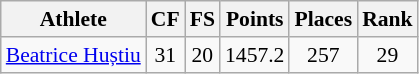<table class="wikitable" border="1" style="font-size:90%">
<tr>
<th>Athlete</th>
<th>CF</th>
<th>FS</th>
<th>Points</th>
<th>Places</th>
<th>Rank</th>
</tr>
<tr align=center>
<td align=left><a href='#'>Beatrice Huștiu</a></td>
<td>31</td>
<td>20</td>
<td>1457.2</td>
<td>257</td>
<td>29</td>
</tr>
</table>
